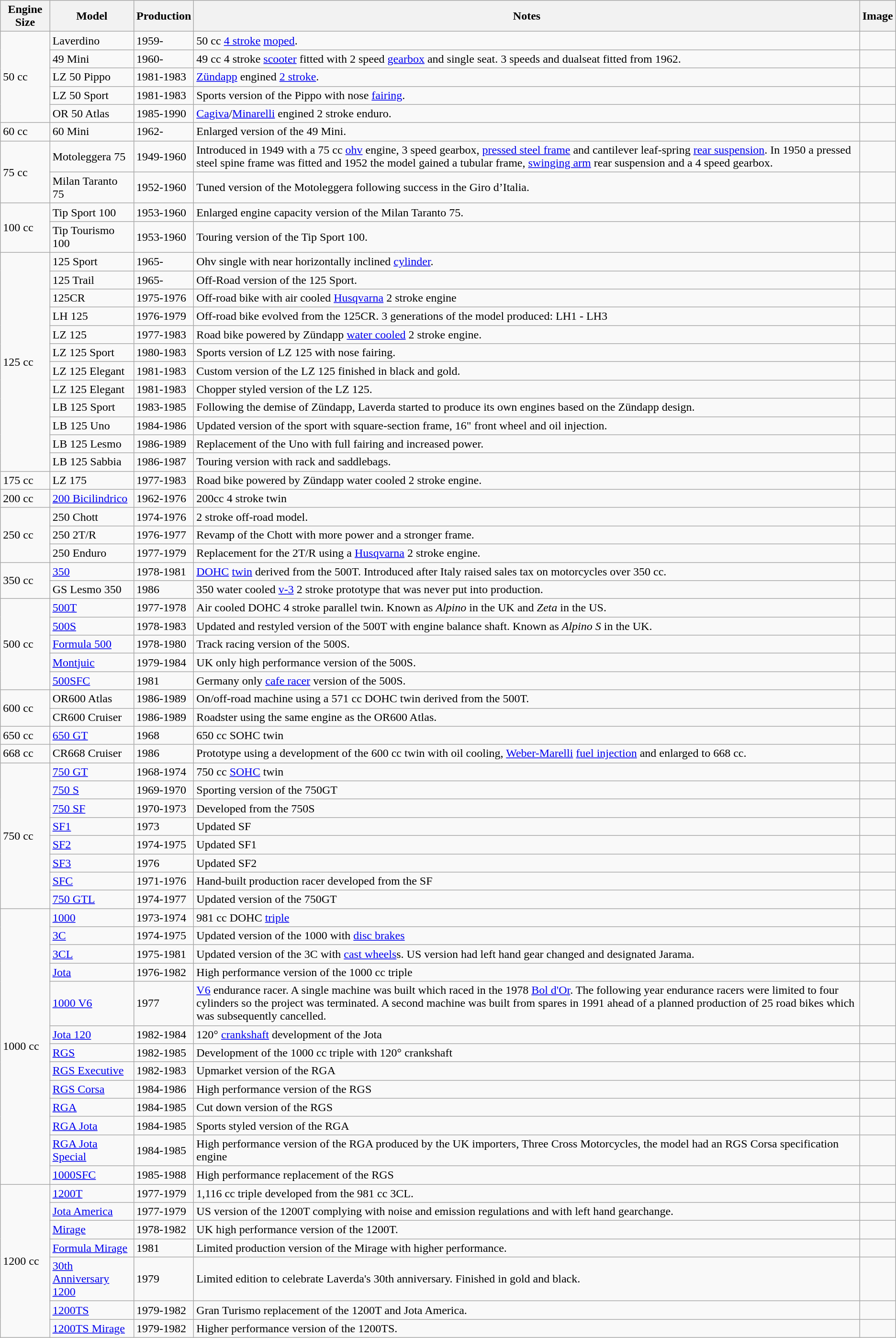<table class="wikitable">
<tr>
<th>Engine Size</th>
<th>Model</th>
<th>Production</th>
<th>Notes</th>
<th>Image</th>
</tr>
<tr>
<td rowspan="5">50 cc</td>
<td>Laverdino</td>
<td>1959-</td>
<td>50 cc <a href='#'>4 stroke</a> <a href='#'>moped</a>.</td>
<td></td>
</tr>
<tr>
<td>49 Mini</td>
<td>1960-</td>
<td>49 cc 4 stroke <a href='#'>scooter</a> fitted with 2 speed <a href='#'>gearbox</a> and single seat. 3 speeds and dualseat fitted from 1962.</td>
<td></td>
</tr>
<tr>
<td>LZ 50 Pippo</td>
<td>1981-1983</td>
<td><a href='#'>Zündapp</a> engined <a href='#'>2 stroke</a>.</td>
<td></td>
</tr>
<tr>
<td>LZ 50 Sport</td>
<td>1981-1983</td>
<td>Sports version of the Pippo with nose <a href='#'>fairing</a>.</td>
<td></td>
</tr>
<tr>
<td>OR 50 Atlas</td>
<td>1985-1990</td>
<td><a href='#'>Cagiva</a>/<a href='#'>Minarelli</a> engined 2 stroke enduro.</td>
<td></td>
</tr>
<tr>
<td>60 cc</td>
<td>60 Mini</td>
<td>1962-</td>
<td>Enlarged version of the 49 Mini.</td>
<td></td>
</tr>
<tr>
<td rowspan="2">75 cc</td>
<td>Motoleggera 75</td>
<td>1949-1960</td>
<td>Introduced in 1949 with a 75 cc <a href='#'>ohv</a> engine, 3 speed gearbox, <a href='#'>pressed steel frame</a> and cantilever leaf-spring <a href='#'>rear suspension</a>. In 1950 a pressed steel spine frame was fitted and 1952 the model gained a tubular frame, <a href='#'>swinging arm</a> rear suspension and a 4 speed gearbox.</td>
<td></td>
</tr>
<tr>
<td>Milan Taranto 75</td>
<td>1952-1960</td>
<td>Tuned version of the Motoleggera following success in the Giro d’Italia.</td>
<td></td>
</tr>
<tr>
<td rowspan="2">100 cc</td>
<td>Tip Sport 100</td>
<td>1953-1960</td>
<td>Enlarged engine capacity version of the Milan Taranto 75.</td>
<td></td>
</tr>
<tr>
<td>Tip Tourismo 100</td>
<td>1953-1960</td>
<td>Touring version of the Tip Sport 100.</td>
<td></td>
</tr>
<tr>
<td rowspan="12">125 cc</td>
<td>125 Sport</td>
<td>1965-</td>
<td>Ohv single with near horizontally inclined <a href='#'>cylinder</a>.</td>
<td></td>
</tr>
<tr>
<td>125 Trail</td>
<td>1965-</td>
<td>Off-Road version of the 125 Sport.</td>
<td></td>
</tr>
<tr>
<td>125CR</td>
<td>1975-1976</td>
<td>Off-road bike with air cooled <a href='#'>Husqvarna</a> 2 stroke engine</td>
<td></td>
</tr>
<tr>
<td>LH 125</td>
<td>1976-1979</td>
<td>Off-road bike evolved from the 125CR. 3 generations of the model produced: LH1 - LH3</td>
<td></td>
</tr>
<tr>
<td>LZ 125</td>
<td>1977-1983</td>
<td>Road bike powered by Zündapp <a href='#'>water cooled</a> 2 stroke engine.</td>
<td></td>
</tr>
<tr>
<td>LZ 125 Sport</td>
<td>1980-1983</td>
<td>Sports version of LZ 125 with nose fairing.</td>
<td></td>
</tr>
<tr>
<td>LZ 125 Elegant</td>
<td>1981-1983</td>
<td>Custom version of the LZ 125 finished in black and gold.</td>
<td></td>
</tr>
<tr>
<td>LZ 125 Elegant</td>
<td>1981-1983</td>
<td>Chopper styled version of the LZ 125.</td>
<td></td>
</tr>
<tr>
<td>LB 125 Sport</td>
<td>1983-1985</td>
<td>Following the demise of Zündapp, Laverda started to produce its own engines based on the Zündapp design.</td>
<td></td>
</tr>
<tr>
<td>LB 125 Uno</td>
<td>1984-1986</td>
<td>Updated version of the sport with square-section frame, 16" front wheel and oil injection.</td>
<td></td>
</tr>
<tr>
<td>LB 125 Lesmo</td>
<td>1986-1989</td>
<td>Replacement of the Uno with full fairing and increased power.</td>
<td></td>
</tr>
<tr>
<td>LB 125 Sabbia</td>
<td>1986-1987</td>
<td>Touring version with rack and saddlebags.</td>
<td></td>
</tr>
<tr>
<td>175 cc</td>
<td>LZ 175</td>
<td>1977-1983</td>
<td>Road bike powered by Zündapp water cooled 2 stroke engine.</td>
<td></td>
</tr>
<tr>
<td>200 cc</td>
<td><a href='#'>200 Bicilindrico</a></td>
<td>1962-1976</td>
<td>200cc 4 stroke twin</td>
<td></td>
</tr>
<tr>
<td rowspan="3">250 cc</td>
<td>250 Chott</td>
<td>1974-1976</td>
<td>2 stroke off-road model.</td>
<td></td>
</tr>
<tr>
<td>250 2T/R</td>
<td>1976-1977</td>
<td>Revamp of the Chott with more power and a stronger frame.</td>
<td></td>
</tr>
<tr>
<td>250 Enduro</td>
<td>1977-1979</td>
<td>Replacement for the 2T/R using a <a href='#'>Husqvarna</a> 2 stroke engine.</td>
<td></td>
</tr>
<tr>
<td rowspan="2">350 cc</td>
<td><a href='#'>350</a></td>
<td>1978-1981</td>
<td><a href='#'>DOHC</a> <a href='#'>twin</a> derived from the 500T. Introduced after Italy raised sales tax on motorcycles over 350 cc.</td>
<td></td>
</tr>
<tr>
<td>GS Lesmo 350</td>
<td>1986</td>
<td>350 water cooled <a href='#'>v-3</a> 2 stroke prototype that was never put into production.</td>
<td></td>
</tr>
<tr>
<td rowspan="5">500 cc</td>
<td><a href='#'>500T</a></td>
<td>1977-1978</td>
<td>Air cooled DOHC 4 stroke parallel twin. Known as <em>Alpino</em> in the UK and <em>Zeta</em> in the US.</td>
<td></td>
</tr>
<tr>
<td><a href='#'>500S</a></td>
<td>1978-1983</td>
<td>Updated and restyled version of the 500T with engine balance shaft. Known as <em>Alpino S</em> in the UK.</td>
<td></td>
</tr>
<tr>
<td><a href='#'>Formula 500</a></td>
<td>1978-1980</td>
<td>Track racing version of the 500S.</td>
<td></td>
</tr>
<tr>
<td><a href='#'>Montjuic</a></td>
<td>1979-1984</td>
<td>UK only high performance version of the 500S.</td>
<td></td>
</tr>
<tr>
<td><a href='#'>500SFC</a></td>
<td>1981</td>
<td>Germany only <a href='#'>cafe racer</a> version of the 500S.</td>
<td></td>
</tr>
<tr>
<td rowspan="2">600 cc</td>
<td>OR600 Atlas</td>
<td>1986-1989</td>
<td>On/off-road machine using a 571 cc DOHC twin derived from the 500T.</td>
<td></td>
</tr>
<tr>
<td>CR600 Cruiser</td>
<td>1986-1989</td>
<td>Roadster using the same engine as the OR600 Atlas.</td>
<td></td>
</tr>
<tr>
<td>650 cc</td>
<td><a href='#'>650 GT</a></td>
<td>1968</td>
<td>650 cc SOHC twin</td>
<td></td>
</tr>
<tr>
<td>668 cc</td>
<td>CR668 Cruiser</td>
<td>1986</td>
<td>Prototype using a development of the 600 cc twin with oil cooling, <a href='#'>Weber-Marelli</a> <a href='#'>fuel injection</a> and enlarged to 668 cc.</td>
<td></td>
</tr>
<tr>
<td rowspan="8">750 cc</td>
<td><a href='#'>750 GT</a></td>
<td>1968-1974</td>
<td>750 cc <a href='#'>SOHC</a> twin</td>
<td></td>
</tr>
<tr>
<td><a href='#'>750 S</a></td>
<td>1969-1970</td>
<td>Sporting version of the 750GT</td>
<td></td>
</tr>
<tr>
<td><a href='#'>750 SF</a></td>
<td>1970-1973</td>
<td>Developed from the 750S</td>
<td></td>
</tr>
<tr>
<td><a href='#'>SF1</a></td>
<td>1973</td>
<td>Updated SF</td>
<td></td>
</tr>
<tr>
<td><a href='#'>SF2</a></td>
<td>1974-1975</td>
<td>Updated SF1</td>
<td></td>
</tr>
<tr>
<td><a href='#'>SF3</a></td>
<td>1976</td>
<td>Updated SF2</td>
<td></td>
</tr>
<tr>
<td><a href='#'>SFC</a></td>
<td>1971-1976</td>
<td>Hand-built production racer developed from the SF</td>
<td></td>
</tr>
<tr>
<td><a href='#'>750 GTL</a></td>
<td>1974-1977</td>
<td>Updated version of the 750GT</td>
<td></td>
</tr>
<tr>
<td rowspan="13">1000 cc</td>
<td><a href='#'>1000</a></td>
<td>1973-1974</td>
<td>981 cc DOHC <a href='#'>triple</a></td>
<td></td>
</tr>
<tr>
<td><a href='#'>3C</a></td>
<td>1974-1975</td>
<td>Updated version of the 1000 with <a href='#'>disc brakes</a></td>
<td></td>
</tr>
<tr>
<td><a href='#'>3CL</a></td>
<td>1975-1981</td>
<td>Updated version of the 3C with <a href='#'>cast wheels</a>s. US version had left hand gear changed and designated Jarama.</td>
<td></td>
</tr>
<tr>
<td><a href='#'>Jota</a></td>
<td>1976-1982</td>
<td>High performance version of the 1000 cc triple</td>
<td></td>
</tr>
<tr>
<td><a href='#'>1000 V6</a></td>
<td>1977</td>
<td><a href='#'>V6</a> endurance racer. A single machine was built which raced in the 1978 <a href='#'>Bol d'Or</a>. The following year endurance racers were limited to four cylinders so the project was terminated. A second machine was built from spares in 1991 ahead of a planned production of 25 road bikes which was subsequently cancelled.</td>
<td></td>
</tr>
<tr>
<td><a href='#'>Jota 120</a></td>
<td>1982-1984</td>
<td>120° <a href='#'>crankshaft</a> development of the Jota</td>
<td></td>
</tr>
<tr>
<td><a href='#'>RGS</a></td>
<td>1982-1985</td>
<td>Development of the 1000 cc triple with 120° crankshaft</td>
<td></td>
</tr>
<tr>
<td><a href='#'>RGS Executive</a></td>
<td>1982-1983</td>
<td>Upmarket version of the RGA</td>
<td></td>
</tr>
<tr>
<td><a href='#'>RGS Corsa</a></td>
<td>1984-1986</td>
<td>High performance version of the RGS</td>
<td></td>
</tr>
<tr>
<td><a href='#'>RGA</a></td>
<td>1984-1985</td>
<td>Cut down version of the RGS</td>
<td></td>
</tr>
<tr>
<td><a href='#'>RGA Jota</a></td>
<td>1984-1985</td>
<td>Sports styled version of the RGA</td>
<td></td>
</tr>
<tr>
<td><a href='#'>RGA Jota Special</a></td>
<td>1984-1985</td>
<td>High performance version of the RGA produced by the UK importers, Three Cross Motorcycles, the model had an RGS Corsa specification engine</td>
<td></td>
</tr>
<tr>
<td><a href='#'>1000SFC</a></td>
<td>1985-1988</td>
<td>High performance replacement of the RGS</td>
<td></td>
</tr>
<tr>
<td rowspan="7">1200 cc</td>
<td><a href='#'>1200T</a></td>
<td>1977-1979</td>
<td>1,116 cc triple developed from the 981 cc 3CL.</td>
<td></td>
</tr>
<tr>
<td><a href='#'>Jota America</a></td>
<td>1977-1979</td>
<td>US version of the 1200T complying with noise and emission regulations and with left hand gearchange.</td>
<td></td>
</tr>
<tr>
<td><a href='#'>Mirage</a></td>
<td>1978-1982</td>
<td>UK high performance version of the 1200T.</td>
<td></td>
</tr>
<tr>
<td><a href='#'>Formula Mirage</a></td>
<td>1981</td>
<td>Limited production version of the Mirage with higher performance.</td>
<td></td>
</tr>
<tr>
<td><a href='#'>30th Anniversary 1200</a></td>
<td>1979</td>
<td>Limited edition to celebrate Laverda's 30th anniversary. Finished in gold and black.</td>
<td></td>
</tr>
<tr>
<td><a href='#'>1200TS</a></td>
<td>1979-1982</td>
<td>Gran Turismo replacement of the 1200T and Jota America.</td>
<td></td>
</tr>
<tr>
<td><a href='#'>1200TS Mirage</a></td>
<td>1979-1982</td>
<td>Higher performance version of the 1200TS.</td>
<td></td>
</tr>
</table>
